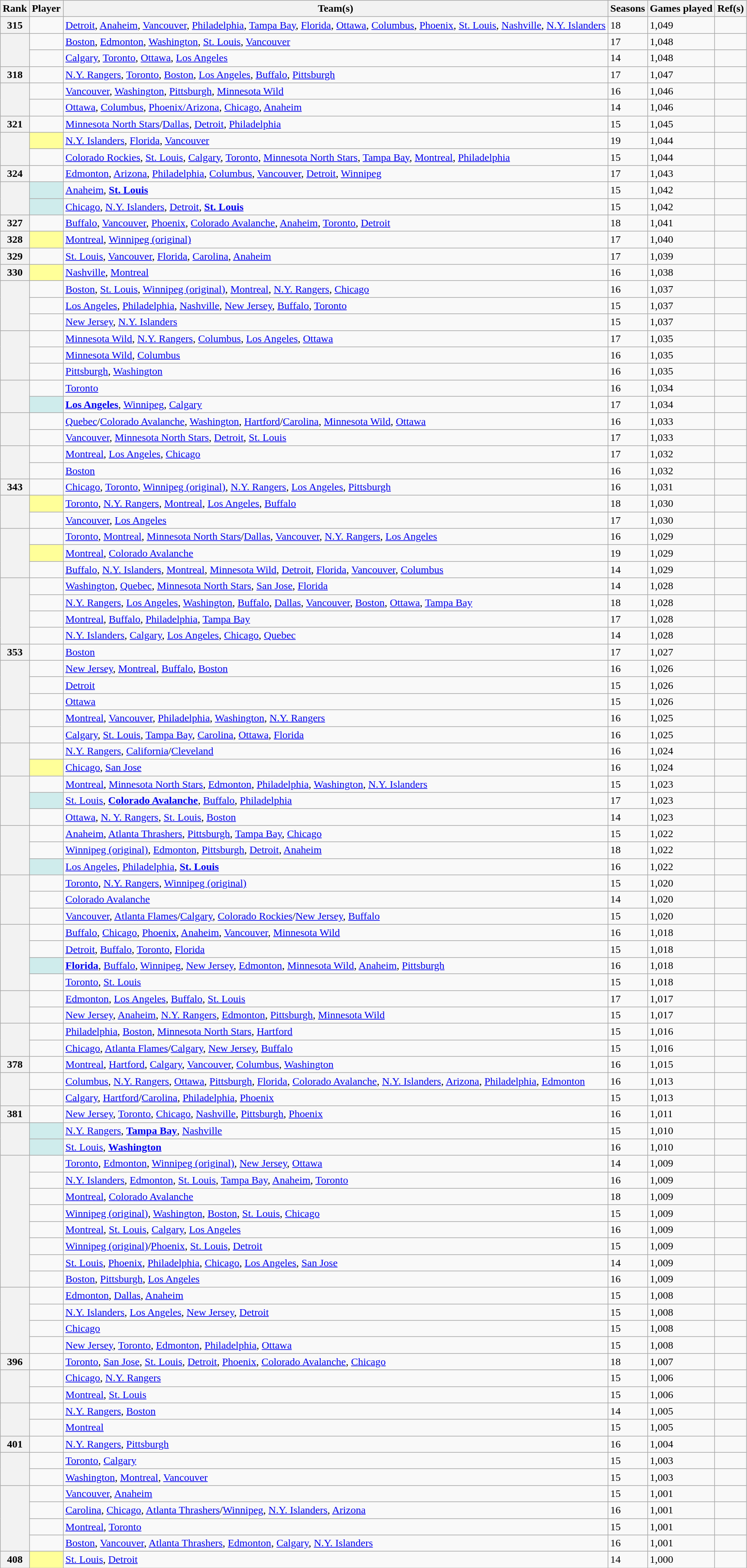<table class="wikitable sortable plainrowheaders">
<tr>
<th scope="col">Rank</th>
<th scope="col">Player</th>
<th scope="col" class="unsortable">Team(s)</th>
<th scope="col">Seasons</th>
<th scope="col">Games played</th>
<th scope="col" class="unsortable">Ref(s)</th>
</tr>
<tr>
<th scope="row">315</th>
<td></td>
<td><a href='#'>Detroit</a>, <a href='#'>Anaheim</a>, <a href='#'>Vancouver</a>, <a href='#'>Philadelphia</a>, <a href='#'>Tampa Bay</a>, <a href='#'>Florida</a>, <a href='#'>Ottawa</a>, <a href='#'>Columbus</a>, <a href='#'>Phoenix</a>, <a href='#'>St. Louis</a>, <a href='#'>Nashville</a>, <a href='#'>N.Y. Islanders</a></td>
<td>18</td>
<td>1,049</td>
<td></td>
</tr>
<tr>
<th scope="row" rowspan=2></th>
<td></td>
<td><a href='#'>Boston</a>, <a href='#'>Edmonton</a>, <a href='#'>Washington</a>, <a href='#'>St. Louis</a>, <a href='#'>Vancouver</a></td>
<td>17</td>
<td>1,048</td>
<td></td>
</tr>
<tr>
<td></td>
<td><a href='#'>Calgary</a>, <a href='#'>Toronto</a>, <a href='#'>Ottawa</a>, <a href='#'>Los Angeles</a></td>
<td>14</td>
<td>1,048</td>
<td></td>
</tr>
<tr>
<th scope="row">318</th>
<td></td>
<td><a href='#'>N.Y. Rangers</a>, <a href='#'>Toronto</a>, <a href='#'>Boston</a>, <a href='#'>Los Angeles</a>, <a href='#'>Buffalo</a>, <a href='#'>Pittsburgh</a></td>
<td>17</td>
<td>1,047</td>
<td></td>
</tr>
<tr>
<th scope="row" rowspan=2></th>
<td></td>
<td><a href='#'>Vancouver</a>, <a href='#'>Washington</a>, <a href='#'>Pittsburgh</a>, <a href='#'>Minnesota Wild</a></td>
<td>16</td>
<td>1,046</td>
<td></td>
</tr>
<tr>
<td></td>
<td><a href='#'>Ottawa</a>, <a href='#'>Columbus</a>, <a href='#'>Phoenix/Arizona</a>, <a href='#'>Chicago</a>, <a href='#'>Anaheim</a></td>
<td>14</td>
<td>1,046</td>
<td></td>
</tr>
<tr>
<th scope="row">321</th>
<td></td>
<td><a href='#'>Minnesota North Stars</a>/<a href='#'>Dallas</a>, <a href='#'>Detroit</a>, <a href='#'>Philadelphia</a></td>
<td>15</td>
<td>1,045</td>
<td></td>
</tr>
<tr>
<th scope="row" rowspan=2></th>
<td style="background:#FFFF99"></td>
<td><a href='#'>N.Y. Islanders</a>, <a href='#'>Florida</a>, <a href='#'>Vancouver</a></td>
<td>19</td>
<td>1,044</td>
<td></td>
</tr>
<tr>
<td></td>
<td><a href='#'>Colorado Rockies</a>, <a href='#'>St. Louis</a>, <a href='#'>Calgary</a>, <a href='#'>Toronto</a>, <a href='#'>Minnesota North Stars</a>, <a href='#'>Tampa Bay</a>, <a href='#'>Montreal</a>, <a href='#'>Philadelphia</a></td>
<td>15</td>
<td>1,044</td>
<td></td>
</tr>
<tr>
<th scope="row">324</th>
<td></td>
<td><a href='#'>Edmonton</a>, <a href='#'>Arizona</a>, <a href='#'>Philadelphia</a>, <a href='#'>Columbus</a>, <a href='#'>Vancouver</a>, <a href='#'>Detroit</a>, <a href='#'>Winnipeg</a></td>
<td>17</td>
<td>1,043</td>
<td></td>
</tr>
<tr>
<th scope="row" rowspan="2"></th>
<td style="background:#CFECEC"></td>
<td><a href='#'>Anaheim</a>, <strong><a href='#'>St. Louis</a></strong></td>
<td>15</td>
<td>1,042</td>
<td></td>
</tr>
<tr>
<td style="background:#CFECEC"></td>
<td><a href='#'>Chicago</a>, <a href='#'>N.Y. Islanders</a>, <a href='#'>Detroit</a>, <strong><a href='#'>St. Louis</a></strong></td>
<td>15</td>
<td>1,042</td>
<td></td>
</tr>
<tr>
<th scope="row">327</th>
<td></td>
<td><a href='#'>Buffalo</a>, <a href='#'>Vancouver</a>, <a href='#'>Phoenix</a>, <a href='#'>Colorado Avalanche</a>, <a href='#'>Anaheim</a>, <a href='#'>Toronto</a>, <a href='#'>Detroit</a></td>
<td>18</td>
<td>1,041</td>
<td></td>
</tr>
<tr>
<th scope="row">328</th>
<td style="background:#FFFF99"></td>
<td><a href='#'>Montreal</a>, <a href='#'>Winnipeg (original)</a></td>
<td>17</td>
<td>1,040</td>
<td></td>
</tr>
<tr>
<th scope="row">329</th>
<td></td>
<td><a href='#'>St. Louis</a>, <a href='#'>Vancouver</a>, <a href='#'>Florida</a>, <a href='#'>Carolina</a>, <a href='#'>Anaheim</a></td>
<td>17</td>
<td>1,039</td>
<td></td>
</tr>
<tr>
<th scope="row">330</th>
<td style="background:#FFFF99"></td>
<td><a href='#'>Nashville</a>, <a href='#'>Montreal</a></td>
<td>16</td>
<td>1,038</td>
<td></td>
</tr>
<tr>
<th scope="row" rowspan=3></th>
<td></td>
<td><a href='#'>Boston</a>, <a href='#'>St. Louis</a>, <a href='#'>Winnipeg (original)</a>, <a href='#'>Montreal</a>, <a href='#'>N.Y. Rangers</a>, <a href='#'>Chicago</a></td>
<td>16</td>
<td>1,037</td>
<td></td>
</tr>
<tr>
<td></td>
<td><a href='#'>Los Angeles</a>, <a href='#'>Philadelphia</a>, <a href='#'>Nashville</a>, <a href='#'>New Jersey</a>, <a href='#'>Buffalo</a>, <a href='#'>Toronto</a></td>
<td>15</td>
<td>1,037</td>
<td></td>
</tr>
<tr>
<td></td>
<td><a href='#'>New Jersey</a>, <a href='#'>N.Y. Islanders</a></td>
<td>15</td>
<td>1,037</td>
<td></td>
</tr>
<tr>
<th scope="row" rowspan=3></th>
<td></td>
<td><a href='#'>Minnesota Wild</a>, <a href='#'>N.Y. Rangers</a>, <a href='#'>Columbus</a>, <a href='#'>Los Angeles</a>, <a href='#'>Ottawa</a></td>
<td>17</td>
<td>1,035</td>
<td></td>
</tr>
<tr>
<td></td>
<td><a href='#'>Minnesota Wild</a>, <a href='#'>Columbus</a></td>
<td>16</td>
<td>1,035</td>
<td></td>
</tr>
<tr>
<td></td>
<td><a href='#'>Pittsburgh</a>, <a href='#'>Washington</a></td>
<td>16</td>
<td>1,035</td>
<td></td>
</tr>
<tr>
<th scope="row" rowspan="2"></th>
<td></td>
<td><a href='#'>Toronto</a></td>
<td>16</td>
<td>1,034</td>
<td></td>
</tr>
<tr>
<td style="background:#CFECEC"></td>
<td><strong><a href='#'>Los Angeles</a></strong>, <a href='#'>Winnipeg</a>, <a href='#'>Calgary</a></td>
<td>17</td>
<td>1,034</td>
<td></td>
</tr>
<tr>
<th scope="row" rowspan=2></th>
<td></td>
<td><a href='#'>Quebec</a>/<a href='#'>Colorado Avalanche</a>, <a href='#'>Washington</a>, <a href='#'>Hartford</a>/<a href='#'>Carolina</a>, <a href='#'>Minnesota Wild</a>, <a href='#'>Ottawa</a></td>
<td>16</td>
<td>1,033</td>
<td></td>
</tr>
<tr>
<td></td>
<td><a href='#'>Vancouver</a>, <a href='#'>Minnesota North Stars</a>, <a href='#'>Detroit</a>, <a href='#'>St. Louis</a></td>
<td>17</td>
<td>1,033</td>
<td></td>
</tr>
<tr>
<th scope="row" rowspan=2></th>
<td></td>
<td><a href='#'>Montreal</a>, <a href='#'>Los Angeles</a>, <a href='#'>Chicago</a></td>
<td>17</td>
<td>1,032</td>
<td></td>
</tr>
<tr>
<td></td>
<td><a href='#'>Boston</a></td>
<td>16</td>
<td>1,032</td>
<td></td>
</tr>
<tr>
<th scope="row">343</th>
<td></td>
<td><a href='#'>Chicago</a>, <a href='#'>Toronto</a>, <a href='#'>Winnipeg (original)</a>, <a href='#'>N.Y. Rangers</a>, <a href='#'>Los Angeles</a>, <a href='#'>Pittsburgh</a></td>
<td>16</td>
<td>1,031</td>
<td></td>
</tr>
<tr>
<th scope="row" rowspan=2></th>
<td style="background:#FFFF99"></td>
<td><a href='#'>Toronto</a>, <a href='#'>N.Y. Rangers</a>, <a href='#'>Montreal</a>, <a href='#'>Los Angeles</a>, <a href='#'>Buffalo</a></td>
<td>18</td>
<td>1,030</td>
<td></td>
</tr>
<tr>
<td></td>
<td><a href='#'>Vancouver</a>, <a href='#'>Los Angeles</a></td>
<td>17</td>
<td>1,030</td>
<td></td>
</tr>
<tr>
<th scope="row" rowspan=3></th>
<td></td>
<td><a href='#'>Toronto</a>, <a href='#'>Montreal</a>, <a href='#'>Minnesota North Stars</a>/<a href='#'>Dallas</a>, <a href='#'>Vancouver</a>, <a href='#'>N.Y. Rangers</a>, <a href='#'>Los Angeles</a></td>
<td>16</td>
<td>1,029</td>
<td></td>
</tr>
<tr>
<td style="background:#FFFF99"></td>
<td><a href='#'>Montreal</a>, <a href='#'>Colorado Avalanche</a></td>
<td>19</td>
<td>1,029</td>
<td></td>
</tr>
<tr>
<td></td>
<td><a href='#'>Buffalo</a>, <a href='#'>N.Y. Islanders</a>, <a href='#'>Montreal</a>, <a href='#'>Minnesota Wild</a>, <a href='#'>Detroit</a>, <a href='#'>Florida</a>, <a href='#'>Vancouver</a>, <a href='#'>Columbus</a></td>
<td>14</td>
<td>1,029</td>
<td></td>
</tr>
<tr>
<th scope="row" rowspan=4></th>
<td></td>
<td><a href='#'>Washington</a>, <a href='#'>Quebec</a>, <a href='#'>Minnesota North Stars</a>, <a href='#'>San Jose</a>, <a href='#'>Florida</a></td>
<td>14</td>
<td>1,028</td>
<td></td>
</tr>
<tr>
<td></td>
<td><a href='#'>N.Y. Rangers</a>, <a href='#'>Los Angeles</a>, <a href='#'>Washington</a>, <a href='#'>Buffalo</a>, <a href='#'>Dallas</a>, <a href='#'>Vancouver</a>, <a href='#'>Boston</a>, <a href='#'>Ottawa</a>, <a href='#'>Tampa Bay</a></td>
<td>18</td>
<td>1,028</td>
<td></td>
</tr>
<tr>
<td></td>
<td><a href='#'>Montreal</a>, <a href='#'>Buffalo</a>, <a href='#'>Philadelphia</a>, <a href='#'>Tampa Bay</a></td>
<td>17</td>
<td>1,028</td>
<td></td>
</tr>
<tr>
<td></td>
<td><a href='#'>N.Y. Islanders</a>, <a href='#'>Calgary</a>, <a href='#'>Los Angeles</a>, <a href='#'>Chicago</a>, <a href='#'>Quebec</a></td>
<td>14</td>
<td>1,028</td>
<td></td>
</tr>
<tr>
<th scope="row">353</th>
<td></td>
<td><a href='#'>Boston</a></td>
<td>17</td>
<td>1,027</td>
<td></td>
</tr>
<tr>
<th scope="row" rowspan=3></th>
<td></td>
<td><a href='#'>New Jersey</a>, <a href='#'>Montreal</a>, <a href='#'>Buffalo</a>, <a href='#'>Boston</a></td>
<td>16</td>
<td>1,026</td>
<td></td>
</tr>
<tr>
<td></td>
<td><a href='#'>Detroit</a></td>
<td>15</td>
<td>1,026</td>
<td></td>
</tr>
<tr>
<td></td>
<td><a href='#'>Ottawa</a></td>
<td>15</td>
<td>1,026</td>
<td></td>
</tr>
<tr>
<th scope="row" rowspan=2></th>
<td></td>
<td><a href='#'>Montreal</a>, <a href='#'>Vancouver</a>, <a href='#'>Philadelphia</a>, <a href='#'>Washington</a>, <a href='#'>N.Y. Rangers</a></td>
<td>16</td>
<td>1,025</td>
<td></td>
</tr>
<tr>
<td></td>
<td><a href='#'>Calgary</a>, <a href='#'>St. Louis</a>, <a href='#'>Tampa Bay</a>, <a href='#'>Carolina</a>, <a href='#'>Ottawa</a>, <a href='#'>Florida</a></td>
<td>16</td>
<td>1,025</td>
<td></td>
</tr>
<tr>
<th scope="row" rowspan=2></th>
<td></td>
<td><a href='#'>N.Y. Rangers</a>, <a href='#'>California</a>/<a href='#'>Cleveland</a></td>
<td>16</td>
<td>1,024</td>
<td></td>
</tr>
<tr>
<td style="background:#FFFF99"></td>
<td><a href='#'>Chicago</a>, <a href='#'>San Jose</a></td>
<td>16</td>
<td>1,024</td>
<td></td>
</tr>
<tr>
<th scope="row" rowspan=3></th>
<td></td>
<td><a href='#'>Montreal</a>, <a href='#'>Minnesota North Stars</a>, <a href='#'>Edmonton</a>, <a href='#'>Philadelphia</a>, <a href='#'>Washington</a>, <a href='#'>N.Y. Islanders</a></td>
<td>15</td>
<td>1,023</td>
<td></td>
</tr>
<tr>
<td style="background:#CFECEC"></td>
<td><a href='#'>St. Louis</a>, <strong><a href='#'>Colorado Avalanche</a></strong>, <a href='#'>Buffalo</a>, <a href='#'>Philadelphia</a></td>
<td>17</td>
<td>1,023</td>
<td></td>
</tr>
<tr>
<td></td>
<td><a href='#'>Ottawa</a>, <a href='#'>N. Y. Rangers</a>, <a href='#'>St. Louis</a>, <a href='#'>Boston</a></td>
<td>14</td>
<td>1,023</td>
<td></td>
</tr>
<tr>
<th scope="row" rowspan=3></th>
<td></td>
<td><a href='#'>Anaheim</a>, <a href='#'>Atlanta Thrashers</a>, <a href='#'>Pittsburgh</a>, <a href='#'>Tampa Bay</a>, <a href='#'>Chicago</a></td>
<td>15</td>
<td>1,022</td>
<td></td>
</tr>
<tr>
<td></td>
<td><a href='#'>Winnipeg (original)</a>, <a href='#'>Edmonton</a>, <a href='#'>Pittsburgh</a>, <a href='#'>Detroit</a>, <a href='#'>Anaheim</a></td>
<td>18</td>
<td>1,022</td>
<td></td>
</tr>
<tr>
<td style="background:#CFECEC"></td>
<td><a href='#'>Los Angeles</a>, <a href='#'>Philadelphia</a>, <strong><a href='#'>St. Louis</a></strong></td>
<td>16</td>
<td>1,022</td>
<td></td>
</tr>
<tr>
<th scope="row" rowspan=3></th>
<td></td>
<td><a href='#'>Toronto</a>, <a href='#'>N.Y. Rangers</a>, <a href='#'>Winnipeg (original)</a></td>
<td>15</td>
<td>1,020</td>
<td></td>
</tr>
<tr>
<td></td>
<td><a href='#'>Colorado Avalanche</a></td>
<td>14</td>
<td>1,020</td>
<td></td>
</tr>
<tr>
<td></td>
<td><a href='#'>Vancouver</a>, <a href='#'>Atlanta Flames</a>/<a href='#'>Calgary</a>, <a href='#'>Colorado Rockies</a>/<a href='#'>New Jersey</a>, <a href='#'>Buffalo</a></td>
<td>15</td>
<td>1,020</td>
<td></td>
</tr>
<tr>
<th scope="row" rowspan=4></th>
<td></td>
<td><a href='#'>Buffalo</a>, <a href='#'>Chicago</a>, <a href='#'>Phoenix</a>, <a href='#'>Anaheim</a>, <a href='#'>Vancouver</a>, <a href='#'>Minnesota Wild</a></td>
<td>16</td>
<td>1,018</td>
<td></td>
</tr>
<tr>
<td></td>
<td><a href='#'>Detroit</a>, <a href='#'>Buffalo</a>, <a href='#'>Toronto</a>, <a href='#'>Florida</a></td>
<td>15</td>
<td>1,018</td>
<td></td>
</tr>
<tr>
<td style="background:#CFECEC"></td>
<td><strong><a href='#'>Florida</a></strong>, <a href='#'>Buffalo</a>, <a href='#'>Winnipeg</a>, <a href='#'>New Jersey</a>, <a href='#'>Edmonton</a>, <a href='#'>Minnesota Wild</a>, <a href='#'>Anaheim</a>, <a href='#'>Pittsburgh</a></td>
<td>16</td>
<td>1,018</td>
<td></td>
</tr>
<tr>
<td></td>
<td><a href='#'>Toronto</a>, <a href='#'>St. Louis</a></td>
<td>15</td>
<td>1,018</td>
<td></td>
</tr>
<tr>
<th scope="row" rowspan=2></th>
<td></td>
<td><a href='#'>Edmonton</a>, <a href='#'>Los Angeles</a>, <a href='#'>Buffalo</a>, <a href='#'>St. Louis</a></td>
<td>17</td>
<td>1,017</td>
<td></td>
</tr>
<tr>
<td></td>
<td><a href='#'>New Jersey</a>, <a href='#'>Anaheim</a>, <a href='#'>N.Y. Rangers</a>, <a href='#'>Edmonton</a>, <a href='#'>Pittsburgh</a>, <a href='#'>Minnesota Wild</a></td>
<td>15</td>
<td>1,017</td>
<td></td>
</tr>
<tr>
<th scope="row" rowspan=2></th>
<td></td>
<td><a href='#'>Philadelphia</a>, <a href='#'>Boston</a>, <a href='#'>Minnesota North Stars</a>, <a href='#'>Hartford</a></td>
<td>15</td>
<td>1,016</td>
<td></td>
</tr>
<tr>
<td></td>
<td><a href='#'>Chicago</a>, <a href='#'>Atlanta Flames</a>/<a href='#'>Calgary</a>, <a href='#'>New Jersey</a>, <a href='#'>Buffalo</a></td>
<td>15</td>
<td>1,016</td>
<td></td>
</tr>
<tr>
<th scope="row">378</th>
<td></td>
<td><a href='#'>Montreal</a>, <a href='#'>Hartford</a>, <a href='#'>Calgary</a>, <a href='#'>Vancouver</a>, <a href='#'>Columbus</a>, <a href='#'>Washington</a></td>
<td>16</td>
<td>1,015</td>
<td></td>
</tr>
<tr>
<th scope="row" rowspan=2></th>
<td></td>
<td><a href='#'>Columbus</a>, <a href='#'>N.Y. Rangers</a>, <a href='#'>Ottawa</a>, <a href='#'>Pittsburgh</a>, <a href='#'>Florida</a>, <a href='#'>Colorado Avalanche</a>, <a href='#'>N.Y. Islanders</a>, <a href='#'>Arizona</a>, <a href='#'>Philadelphia</a>, <a href='#'>Edmonton</a></td>
<td>16</td>
<td>1,013</td>
<td></td>
</tr>
<tr>
<td></td>
<td><a href='#'>Calgary</a>, <a href='#'>Hartford</a>/<a href='#'>Carolina</a>, <a href='#'>Philadelphia</a>, <a href='#'>Phoenix</a></td>
<td>15</td>
<td>1,013</td>
<td></td>
</tr>
<tr>
<th scope="row">381</th>
<td></td>
<td><a href='#'>New Jersey</a>, <a href='#'>Toronto</a>, <a href='#'>Chicago</a>, <a href='#'>Nashville</a>, <a href='#'>Pittsburgh</a>, <a href='#'>Phoenix</a></td>
<td>16</td>
<td>1,011</td>
<td></td>
</tr>
<tr>
<th scope="row" rowspan="2"></th>
<td style="background:#CFECEC"></td>
<td><a href='#'>N.Y. Rangers</a>, <strong><a href='#'>Tampa Bay</a></strong>, <a href='#'>Nashville</a></td>
<td>15</td>
<td>1,010</td>
<td></td>
</tr>
<tr>
<td style="background:#CFECEC"></td>
<td><a href='#'>St. Louis</a>, <strong><a href='#'>Washington</a></strong></td>
<td>16</td>
<td>1,010</td>
<td></td>
</tr>
<tr>
<th scope="row" rowspan=8></th>
<td></td>
<td><a href='#'>Toronto</a>, <a href='#'>Edmonton</a>, <a href='#'>Winnipeg (original)</a>, <a href='#'>New Jersey</a>, <a href='#'>Ottawa</a></td>
<td>14</td>
<td>1,009</td>
<td></td>
</tr>
<tr>
<td></td>
<td><a href='#'>N.Y. Islanders</a>, <a href='#'>Edmonton</a>, <a href='#'>St. Louis</a>, <a href='#'>Tampa Bay</a>, <a href='#'>Anaheim</a>, <a href='#'>Toronto</a></td>
<td>16</td>
<td>1,009</td>
<td></td>
</tr>
<tr>
<td></td>
<td><a href='#'>Montreal</a>, <a href='#'>Colorado Avalanche</a></td>
<td>18</td>
<td>1,009</td>
<td></td>
</tr>
<tr>
<td></td>
<td><a href='#'>Winnipeg (original)</a>, <a href='#'>Washington</a>, <a href='#'>Boston</a>, <a href='#'>St. Louis</a>, <a href='#'>Chicago</a></td>
<td>15</td>
<td>1,009</td>
<td></td>
</tr>
<tr>
<td></td>
<td><a href='#'>Montreal</a>, <a href='#'>St. Louis</a>, <a href='#'>Calgary</a>, <a href='#'>Los Angeles</a></td>
<td>16</td>
<td>1,009</td>
<td></td>
</tr>
<tr>
<td></td>
<td><a href='#'>Winnipeg (original)</a>/<a href='#'>Phoenix</a>, <a href='#'>St. Louis</a>, <a href='#'>Detroit</a></td>
<td>15</td>
<td>1,009</td>
<td></td>
</tr>
<tr>
<td></td>
<td><a href='#'>St. Louis</a>, <a href='#'>Phoenix</a>, <a href='#'>Philadelphia</a>, <a href='#'>Chicago</a>, <a href='#'>Los Angeles</a>, <a href='#'>San Jose</a></td>
<td>14</td>
<td>1,009</td>
<td></td>
</tr>
<tr>
<td></td>
<td><a href='#'>Boston</a>, <a href='#'>Pittsburgh</a>, <a href='#'>Los Angeles</a></td>
<td>16</td>
<td>1,009</td>
<td></td>
</tr>
<tr>
<th scope="row" rowspan=4></th>
<td></td>
<td><a href='#'>Edmonton</a>, <a href='#'>Dallas</a>, <a href='#'>Anaheim</a></td>
<td>15</td>
<td>1,008</td>
<td></td>
</tr>
<tr>
<td></td>
<td><a href='#'>N.Y. Islanders</a>, <a href='#'>Los Angeles</a>, <a href='#'>New Jersey</a>, <a href='#'>Detroit</a></td>
<td>15</td>
<td>1,008</td>
<td></td>
</tr>
<tr>
<td></td>
<td><a href='#'>Chicago</a></td>
<td>15</td>
<td>1,008</td>
<td></td>
</tr>
<tr>
<td></td>
<td><a href='#'>New Jersey</a>, <a href='#'>Toronto</a>, <a href='#'>Edmonton</a>, <a href='#'>Philadelphia</a>, <a href='#'>Ottawa</a></td>
<td>15</td>
<td>1,008</td>
<td></td>
</tr>
<tr>
<th scope="row">396</th>
<td></td>
<td><a href='#'>Toronto</a>, <a href='#'>San Jose</a>, <a href='#'>St. Louis</a>, <a href='#'>Detroit</a>, <a href='#'>Phoenix</a>, <a href='#'>Colorado Avalanche</a>, <a href='#'>Chicago</a></td>
<td>18</td>
<td>1,007</td>
<td></td>
</tr>
<tr>
<th scope="row" rowspan=2></th>
<td></td>
<td><a href='#'>Chicago</a>, <a href='#'>N.Y. Rangers</a></td>
<td>15</td>
<td>1,006</td>
<td></td>
</tr>
<tr>
<td></td>
<td><a href='#'>Montreal</a>, <a href='#'>St. Louis</a></td>
<td>15</td>
<td>1,006</td>
<td></td>
</tr>
<tr>
<th scope="row" rowspan=2></th>
<td></td>
<td><a href='#'>N.Y. Rangers</a>, <a href='#'>Boston</a></td>
<td>14</td>
<td>1,005</td>
<td></td>
</tr>
<tr>
<td></td>
<td><a href='#'>Montreal</a></td>
<td>15</td>
<td>1,005</td>
<td></td>
</tr>
<tr>
<th scope="row">401</th>
<td></td>
<td><a href='#'>N.Y. Rangers</a>, <a href='#'>Pittsburgh</a></td>
<td>16</td>
<td>1,004</td>
<td></td>
</tr>
<tr>
<th scope="row" rowspan=2></th>
<td></td>
<td><a href='#'>Toronto</a>, <a href='#'>Calgary</a></td>
<td>15</td>
<td>1,003</td>
<td></td>
</tr>
<tr>
<td></td>
<td><a href='#'>Washington</a>, <a href='#'>Montreal</a>, <a href='#'>Vancouver</a></td>
<td>15</td>
<td>1,003</td>
<td></td>
</tr>
<tr>
<th scope="row" rowspan=4></th>
<td></td>
<td><a href='#'>Vancouver</a>, <a href='#'>Anaheim</a></td>
<td>15</td>
<td>1,001</td>
<td></td>
</tr>
<tr>
<td></td>
<td><a href='#'>Carolina</a>, <a href='#'>Chicago</a>, <a href='#'>Atlanta Thrashers</a>/<a href='#'>Winnipeg</a>, <a href='#'>N.Y. Islanders</a>, <a href='#'>Arizona</a></td>
<td>16</td>
<td>1,001</td>
<td></td>
</tr>
<tr>
<td></td>
<td><a href='#'>Montreal</a>, <a href='#'>Toronto</a></td>
<td>15</td>
<td>1,001</td>
<td></td>
</tr>
<tr>
<td></td>
<td><a href='#'>Boston</a>, <a href='#'>Vancouver</a>, <a href='#'>Atlanta Thrashers</a>, <a href='#'>Edmonton</a>, <a href='#'>Calgary</a>, <a href='#'>N.Y. Islanders</a></td>
<td>16</td>
<td>1,001</td>
<td></td>
</tr>
<tr>
<th scope="row">408</th>
<td style="background:#FFFF99"></td>
<td><a href='#'>St. Louis</a>, <a href='#'>Detroit</a></td>
<td>14</td>
<td>1,000</td>
<td></td>
</tr>
</table>
